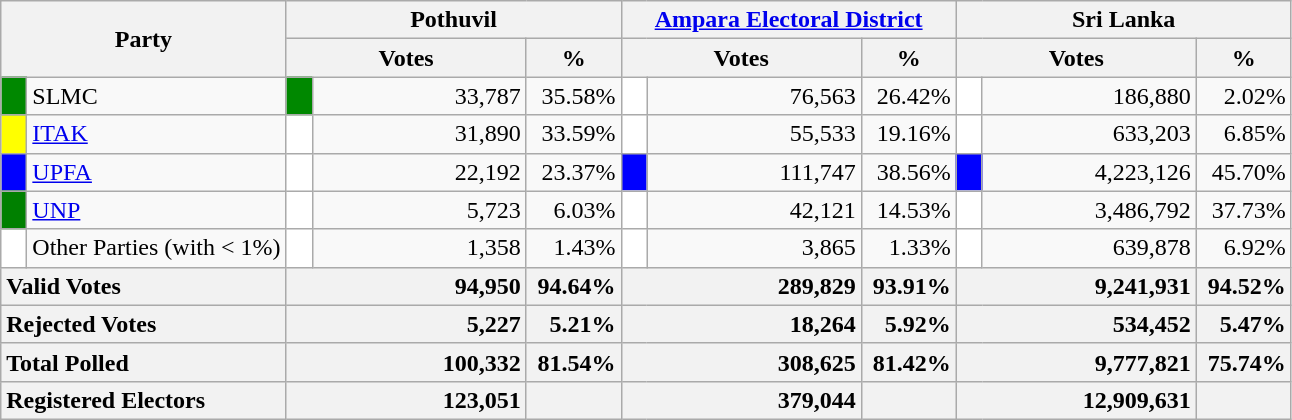<table class="wikitable">
<tr>
<th colspan="2" width="144px"rowspan="2">Party</th>
<th colspan="3" width="216px">Pothuvil</th>
<th colspan="3" width="216px"><a href='#'>Ampara Electoral District</a></th>
<th colspan="3" width="216px">Sri Lanka</th>
</tr>
<tr>
<th colspan="2" width="144px">Votes</th>
<th>%</th>
<th colspan="2" width="144px">Votes</th>
<th>%</th>
<th colspan="2" width="144px">Votes</th>
<th>%</th>
</tr>
<tr>
<td style="background-color:#008800;" width="10px"></td>
<td style="text-align:left;">SLMC</td>
<td style="background-color:#008800;" width="10px"></td>
<td style="text-align:right;">33,787</td>
<td style="text-align:right;">35.58%</td>
<td style="background-color:white;" width="10px"></td>
<td style="text-align:right;">76,563</td>
<td style="text-align:right;">26.42%</td>
<td style="background-color:white;" width="10px"></td>
<td style="text-align:right;">186,880</td>
<td style="text-align:right;">2.02%</td>
</tr>
<tr>
<td style="background-color:yellow;" width="10px"></td>
<td style="text-align:left;"><a href='#'>ITAK</a></td>
<td style="background-color:white;" width="10px"></td>
<td style="text-align:right;">31,890</td>
<td style="text-align:right;">33.59%</td>
<td style="background-color:white;" width="10px"></td>
<td style="text-align:right;">55,533</td>
<td style="text-align:right;">19.16%</td>
<td style="background-color:white;" width="10px"></td>
<td style="text-align:right;">633,203</td>
<td style="text-align:right;">6.85%</td>
</tr>
<tr>
<td style="background-color:blue;" width="10px"></td>
<td style="text-align:left;"><a href='#'>UPFA</a></td>
<td style="background-color:white;" width="10px"></td>
<td style="text-align:right;">22,192</td>
<td style="text-align:right;">23.37%</td>
<td style="background-color:blue;" width="10px"></td>
<td style="text-align:right;">111,747</td>
<td style="text-align:right;">38.56%</td>
<td style="background-color:blue;" width="10px"></td>
<td style="text-align:right;">4,223,126</td>
<td style="text-align:right;">45.70%</td>
</tr>
<tr>
<td style="background-color:green;" width="10px"></td>
<td style="text-align:left;"><a href='#'>UNP</a></td>
<td style="background-color:white;" width="10px"></td>
<td style="text-align:right;">5,723</td>
<td style="text-align:right;">6.03%</td>
<td style="background-color:white;" width="10px"></td>
<td style="text-align:right;">42,121</td>
<td style="text-align:right;">14.53%</td>
<td style="background-color:white;" width="10px"></td>
<td style="text-align:right;">3,486,792</td>
<td style="text-align:right;">37.73%</td>
</tr>
<tr>
<td style="background-color:white;" width="10px"></td>
<td style="text-align:left;">Other Parties (with < 1%)</td>
<td style="background-color:white;" width="10px"></td>
<td style="text-align:right;">1,358</td>
<td style="text-align:right;">1.43%</td>
<td style="background-color:white;" width="10px"></td>
<td style="text-align:right;">3,865</td>
<td style="text-align:right;">1.33%</td>
<td style="background-color:white;" width="10px"></td>
<td style="text-align:right;">639,878</td>
<td style="text-align:right;">6.92%</td>
</tr>
<tr>
<th colspan="2" width="144px"style="text-align:left;">Valid Votes</th>
<th style="text-align:right;"colspan="2" width="144px">94,950</th>
<th style="text-align:right;">94.64%</th>
<th style="text-align:right;"colspan="2" width="144px">289,829</th>
<th style="text-align:right;">93.91%</th>
<th style="text-align:right;"colspan="2" width="144px">9,241,931</th>
<th style="text-align:right;">94.52%</th>
</tr>
<tr>
<th colspan="2" width="144px"style="text-align:left;">Rejected Votes</th>
<th style="text-align:right;"colspan="2" width="144px">5,227</th>
<th style="text-align:right;">5.21%</th>
<th style="text-align:right;"colspan="2" width="144px">18,264</th>
<th style="text-align:right;">5.92%</th>
<th style="text-align:right;"colspan="2" width="144px">534,452</th>
<th style="text-align:right;">5.47%</th>
</tr>
<tr>
<th colspan="2" width="144px"style="text-align:left;">Total Polled</th>
<th style="text-align:right;"colspan="2" width="144px">100,332</th>
<th style="text-align:right;">81.54%</th>
<th style="text-align:right;"colspan="2" width="144px">308,625</th>
<th style="text-align:right;">81.42%</th>
<th style="text-align:right;"colspan="2" width="144px">9,777,821</th>
<th style="text-align:right;">75.74%</th>
</tr>
<tr>
<th colspan="2" width="144px"style="text-align:left;">Registered Electors</th>
<th style="text-align:right;"colspan="2" width="144px">123,051</th>
<th></th>
<th style="text-align:right;"colspan="2" width="144px">379,044</th>
<th></th>
<th style="text-align:right;"colspan="2" width="144px">12,909,631</th>
<th></th>
</tr>
</table>
